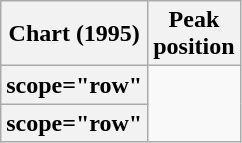<table class="wikitable plainrowheaders sortable">
<tr>
<th scope="col">Chart (1995)</th>
<th scope="col">Peak<br>position</th>
</tr>
<tr>
<th>scope="row" </th>
</tr>
<tr>
<th>scope="row" </th>
</tr>
</table>
